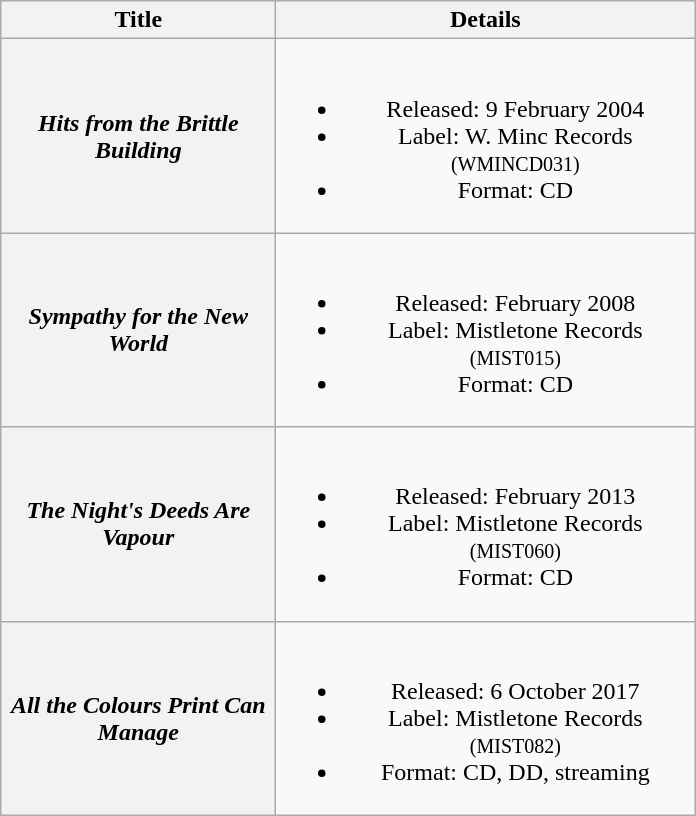<table class="wikitable plainrowheaders" style="text-align:center;" border="1">
<tr>
<th scope="col" style="width:11em;">Title</th>
<th scope="col" style="width:17em;">Details</th>
</tr>
<tr>
<th scope="row"><em>Hits from the Brittle Building</em></th>
<td><br><ul><li>Released: 9 February 2004 </li><li>Label: W. Minc Records <small>(WMINCD031)</small></li><li>Format: CD</li></ul></td>
</tr>
<tr>
<th scope="row"><em>Sympathy for the New World</em></th>
<td><br><ul><li>Released: February 2008</li><li>Label: Mistletone Records <small>(MIST015)</small></li><li>Format: CD</li></ul></td>
</tr>
<tr>
<th scope="row"><em>The Night's Deeds Are Vapour</em></th>
<td><br><ul><li>Released: February 2013</li><li>Label: Mistletone Records <small>(MIST060)</small></li><li>Format: CD</li></ul></td>
</tr>
<tr>
<th scope="row"><em>All the Colours Print Can Manage</em></th>
<td><br><ul><li>Released: 6 October 2017</li><li>Label: Mistletone Records <small>(MIST082)</small></li><li>Format: CD, DD, streaming</li></ul></td>
</tr>
</table>
